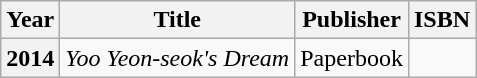<table class="wikitable plainrowheaders">
<tr>
<th scope="col">Year</th>
<th scope="col">Title</th>
<th>Publisher</th>
<th>ISBN</th>
</tr>
<tr>
<th scope="row">2014</th>
<td><em>Yoo Yeon-seok's Dream</em></td>
<td>Paperbook</td>
<td></td>
</tr>
</table>
